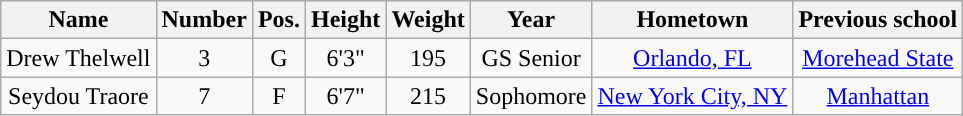<table class="wikitable sortable sortable" style="text-align:center">
<tr align=center>
<th>Name</th>
<th>Number</th>
<th>Pos.</th>
<th>Height</th>
<th>Weight</th>
<th>Year</th>
<th>Hometown</th>
<th class="unsortable">Previous school</th>
</tr>
<tr>
<td>Drew Thelwell</td>
<td>3</td>
<td>G</td>
<td>6'3"</td>
<td>195</td>
<td>GS Senior</td>
<td><a href='#'>Orlando, FL</a></td>
<td><a href='#'>Morehead State</a></td>
</tr>
<tr>
<td>Seydou Traore</td>
<td>7</td>
<td>F</td>
<td>6'7"</td>
<td>215</td>
<td>Sophomore</td>
<td><a href='#'>New York City, NY</a></td>
<td><a href='#'>Manhattan</a></td>
</tr>
</table>
